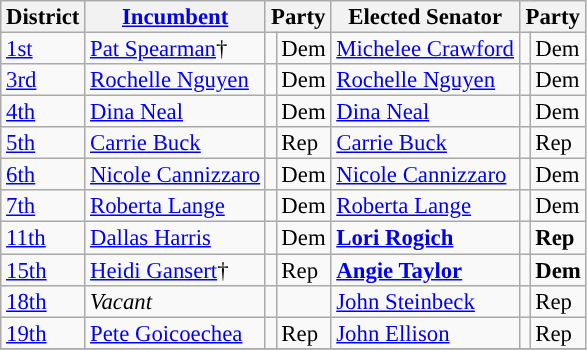<table class="sortable wikitable" style="font-size:95%;line-height:14px;">
<tr>
<th class="sortable">District</th>
<th class="unsortable"><a href='#'>Incumbent</a></th>
<th colspan="2">Party</th>
<th class="unsortable">Elected Senator</th>
<th colspan="2">Party</th>
</tr>
<tr>
<td><a href='#'>1st</a></td>
<td><a href='#'>Pat Spearman</a>†</td>
<td style="background:"></td>
<td>Dem</td>
<td><a href='#'>Michelee Crawford</a></td>
<td style="background:"></td>
<td>Dem</td>
</tr>
<tr>
<td><a href='#'>3rd</a></td>
<td><a href='#'>Rochelle Nguyen</a></td>
<td style="background:"></td>
<td>Dem</td>
<td><a href='#'>Rochelle Nguyen</a></td>
<td style="background:"></td>
<td>Dem</td>
</tr>
<tr>
<td><a href='#'>4th</a></td>
<td><a href='#'>Dina Neal</a></td>
<td style="background:"></td>
<td>Dem</td>
<td><a href='#'>Dina Neal</a></td>
<td style="background:"></td>
<td>Dem</td>
</tr>
<tr>
<td><a href='#'>5th</a></td>
<td><a href='#'>Carrie Buck</a></td>
<td style="background:"></td>
<td>Rep</td>
<td><a href='#'>Carrie Buck</a></td>
<td style="background:"></td>
<td>Rep</td>
</tr>
<tr>
<td><a href='#'>6th</a></td>
<td><a href='#'>Nicole Cannizzaro</a></td>
<td style="background:"></td>
<td>Dem</td>
<td><a href='#'>Nicole Cannizzaro</a></td>
<td style="background:"></td>
<td>Dem</td>
</tr>
<tr>
<td><a href='#'>7th</a></td>
<td><a href='#'>Roberta Lange</a></td>
<td style="background:"></td>
<td>Dem</td>
<td><a href='#'>Roberta Lange</a></td>
<td style="background:"></td>
<td>Dem</td>
</tr>
<tr>
<td><a href='#'>11th</a></td>
<td><a href='#'>Dallas Harris</a></td>
<td style="background:"></td>
<td>Dem</td>
<td><strong> <a href='#'>Lori Rogich</a></strong></td>
<td style="background:"></td>
<td><strong>Rep</strong></td>
</tr>
<tr>
<td><a href='#'>15th</a></td>
<td><a href='#'>Heidi Gansert</a>†</td>
<td style="background:"></td>
<td>Rep</td>
<td><strong><a href='#'>Angie Taylor</a></strong></td>
<td style="background:"></td>
<td><strong>Dem</strong></td>
</tr>
<tr>
<td><a href='#'>18th</a></td>
<td><em>Vacant</em></td>
<td></td>
<td></td>
<td><a href='#'>John Steinbeck</a></td>
<td style="background:"></td>
<td>Rep</td>
</tr>
<tr>
<td><a href='#'>19th</a></td>
<td><a href='#'>Pete Goicoechea</a></td>
<td style="background:"></td>
<td>Rep</td>
<td><a href='#'>John Ellison</a></td>
<td style="background:"></td>
<td>Rep</td>
</tr>
<tr>
</tr>
</table>
